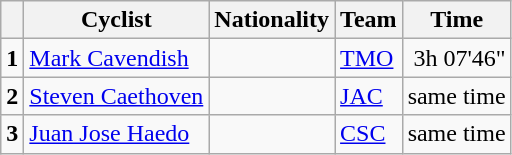<table class="wikitable">
<tr>
<th></th>
<th>Cyclist</th>
<th>Nationality</th>
<th>Team</th>
<th>Time</th>
</tr>
<tr>
<td><strong>1</strong></td>
<td><a href='#'>Mark Cavendish</a></td>
<td></td>
<td><a href='#'>TMO</a></td>
<td align="right">3h 07'46"</td>
</tr>
<tr>
<td><strong>2</strong></td>
<td><a href='#'>Steven Caethoven</a></td>
<td></td>
<td><a href='#'>JAC</a></td>
<td align="right">same time</td>
</tr>
<tr>
<td><strong>3</strong></td>
<td><a href='#'>Juan Jose Haedo</a></td>
<td></td>
<td><a href='#'>CSC</a></td>
<td align="right">same time</td>
</tr>
</table>
